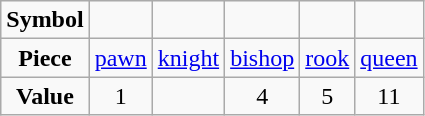<table class="wikitable" style="margin-left: 4em;">
<tr>
<td><strong>Symbol</strong></td>
<td></td>
<td></td>
<td></td>
<td></td>
<td></td>
</tr>
<tr align="center">
<td><strong>Piece</strong></td>
<td><a href='#'>pawn</a></td>
<td><a href='#'>knight</a></td>
<td><a href='#'>bishop</a></td>
<td><a href='#'>rook</a></td>
<td><a href='#'>queen</a></td>
</tr>
<tr align="center">
<td><strong>Value</strong></td>
<td>1</td>
<td></td>
<td>4</td>
<td>5</td>
<td>11</td>
</tr>
</table>
